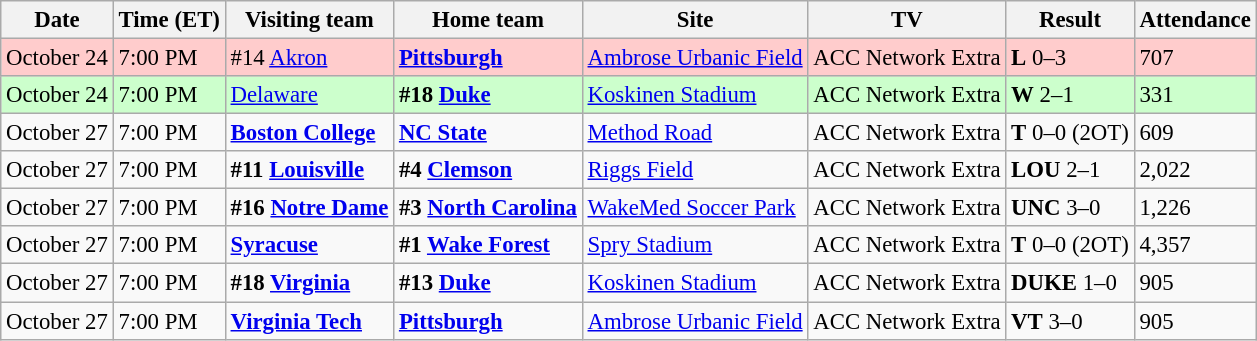<table class="wikitable" style="font-size:95%;">
<tr>
<th>Date</th>
<th>Time (ET)</th>
<th>Visiting team</th>
<th>Home team</th>
<th>Site</th>
<th>TV</th>
<th>Result</th>
<th>Attendance</th>
</tr>
<tr style="background:#fcc;">
<td>October 24</td>
<td>7:00 PM</td>
<td>#14 <a href='#'>Akron</a></td>
<td><strong><a href='#'>Pittsburgh</a></strong></td>
<td><a href='#'>Ambrose Urbanic Field</a></td>
<td>ACC Network Extra</td>
<td><strong>L</strong> 0–3</td>
<td>707</td>
</tr>
<tr style="background:#cfc;">
<td>October 24</td>
<td>7:00 PM</td>
<td><a href='#'>Delaware</a></td>
<td><strong>#18 <a href='#'>Duke</a></strong></td>
<td><a href='#'>Koskinen Stadium</a></td>
<td>ACC Network Extra</td>
<td><strong>W</strong> 2–1</td>
<td>331</td>
</tr>
<tr>
<td>October 27</td>
<td>7:00 PM</td>
<td><strong><a href='#'>Boston College</a></strong></td>
<td><strong><a href='#'>NC State</a></strong></td>
<td><a href='#'>Method Road</a></td>
<td>ACC Network Extra</td>
<td><strong>T</strong> 0–0 (2OT)</td>
<td>609</td>
</tr>
<tr>
<td>October 27</td>
<td>7:00 PM</td>
<td><strong>#11 <a href='#'>Louisville</a></strong></td>
<td><strong>#4 <a href='#'>Clemson</a></strong></td>
<td><a href='#'>Riggs Field</a></td>
<td>ACC Network Extra</td>
<td><strong>LOU</strong> 2–1</td>
<td>2,022</td>
</tr>
<tr>
<td>October 27</td>
<td>7:00 PM</td>
<td><strong>#16 <a href='#'>Notre Dame</a></strong></td>
<td><strong>#3 <a href='#'>North Carolina</a></strong></td>
<td><a href='#'>WakeMed Soccer Park</a></td>
<td>ACC Network Extra</td>
<td><strong>UNC</strong> 3–0</td>
<td>1,226</td>
</tr>
<tr>
<td>October 27</td>
<td>7:00 PM</td>
<td><strong><a href='#'>Syracuse</a></strong></td>
<td><strong>#1 <a href='#'>Wake Forest</a></strong></td>
<td><a href='#'>Spry Stadium</a></td>
<td>ACC Network Extra</td>
<td><strong>T</strong> 0–0 (2OT)</td>
<td>4,357</td>
</tr>
<tr>
<td>October 27</td>
<td>7:00 PM</td>
<td><strong>#18 <a href='#'>Virginia</a></strong></td>
<td><strong>#13 <a href='#'>Duke</a></strong></td>
<td><a href='#'>Koskinen Stadium</a></td>
<td>ACC Network Extra</td>
<td><strong>DUKE</strong> 1–0</td>
<td>905</td>
</tr>
<tr>
<td>October 27</td>
<td>7:00 PM</td>
<td><strong><a href='#'>Virginia Tech</a></strong></td>
<td><strong><a href='#'>Pittsburgh</a></strong></td>
<td><a href='#'>Ambrose Urbanic Field</a></td>
<td>ACC Network Extra</td>
<td><strong>VT</strong> 3–0</td>
<td>905</td>
</tr>
</table>
